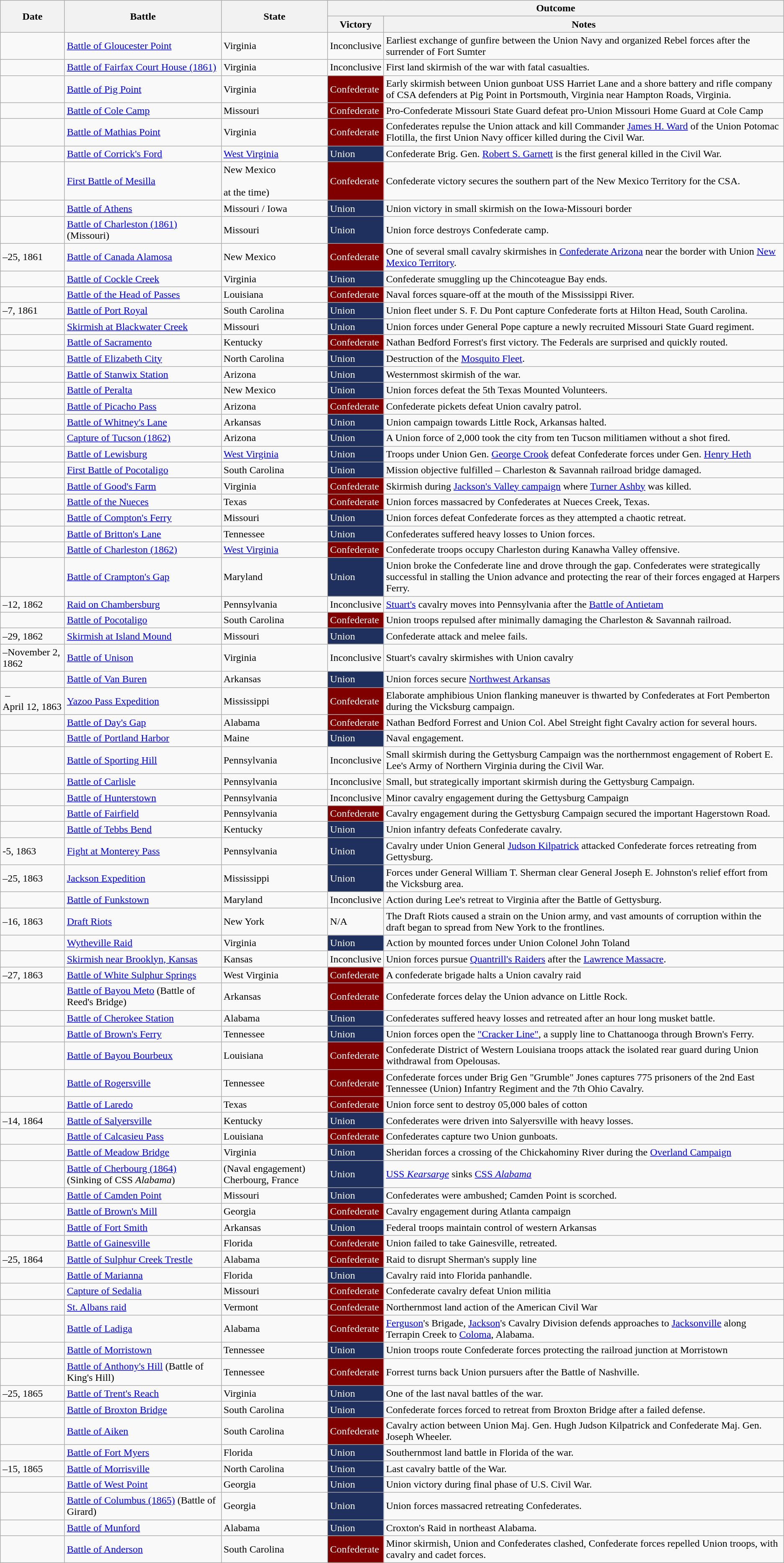<table class="sortable wikitable">
<tr>
<th rowspan=2>Date</th>
<th rowspan=2 width=20%>Battle</th>
<th rowspan=2>State</th>
<th colspan=2>Outcome</th>
</tr>
<tr>
<th>Victory</th>
<th class=unsortable>Notes</th>
</tr>
<tr>
<td></td>
<td><a href='#'>Battle of Gloucester Point</a></td>
<td>Virginia</td>
<td>Inconclusive</td>
<td>Earliest exchange of gunfire between the Union Navy and organized Rebel forces after the surrender of Fort Sumter</td>
</tr>
<tr>
<td></td>
<td><a href='#'>Battle of Fairfax Court House (1861)</a></td>
<td>Virginia</td>
<td>Inconclusive</td>
<td>First land skirmish of the war with fatal casualties.</td>
</tr>
<tr>
<td></td>
<td><a href='#'>Battle of Pig Point</a></td>
<td>Virginia</td>
<td style="background: #800000; color: white;">Confederate</td>
<td>Early skirmish between Union gunboat USS Harriet Lane and a shore battery and rifle company of CSA defenders at Pig Point in Portsmouth, Virginia near Hampton Roads, Virginia.</td>
</tr>
<tr>
<td></td>
<td><a href='#'>Battle of Cole Camp</a></td>
<td>Missouri</td>
<td style="background: #800000; color: white;">Confederate</td>
<td>Pro-Confederate Missouri State Guard defeat pro-Union Missouri Home Guard at Cole Camp</td>
</tr>
<tr>
<td></td>
<td><a href='#'>Battle of Mathias Point</a></td>
<td>Virginia</td>
<td style="background: #800000; color: white;">Confederate</td>
<td>Confederates repulse the Union attack and kill Commander <a href='#'>James H. Ward</a> of the Union Potomac Flotilla, the first Union Navy officer killed during the Civil War.</td>
</tr>
<tr>
<td></td>
<td><a href='#'>Battle of Corrick's Ford</a></td>
<td><a href='#'>West Virginia</a><br></td>
<td style="background: #1F305E; color: white;">Union</td>
<td>Confederate Brig. Gen. <a href='#'>Robert S. Garnett</a> is the first general killed in the Civil War.</td>
</tr>
<tr>
<td></td>
<td><a href='#'>First Battle of Mesilla</a></td>
<td>New Mexico<br><br>at the time)</td>
<td style="background: #800000; color: white;">Confederate</td>
<td>Confederate victory secures the southern part of the New Mexico Territory for the CSA.</td>
</tr>
<tr>
<td></td>
<td><a href='#'>Battle of Athens</a></td>
<td>Missouri / Iowa</td>
<td style="background: #1F305E; color: white;">Union</td>
<td>Union victory in small skirmish on the Iowa-Missouri border</td>
</tr>
<tr>
<td></td>
<td><a href='#'>Battle of Charleston (1861)</a> (Missouri)</td>
<td>Missouri</td>
<td style="background: #1F305E; color: white;">Union</td>
<td>Union force destroys Confederate camp.</td>
</tr>
<tr>
<td>–25, 1861</td>
<td><a href='#'>Battle of Canada Alamosa</a></td>
<td>New Mexico<br></td>
<td style="background: #800000; color: white;">Confederate</td>
<td>One of several small cavalry skirmishes in <a href='#'>Confederate Arizona</a> near the border with Union <a href='#'>New Mexico Territory</a>.</td>
</tr>
<tr>
<td></td>
<td><a href='#'>Battle of Cockle Creek</a></td>
<td>Virginia</td>
<td style="background: #1F305E; color: white;">Union</td>
<td>Confederate smuggling up the Chincoteague Bay ends.</td>
</tr>
<tr>
<td></td>
<td><a href='#'>Battle of the Head of Passes</a></td>
<td>Louisiana</td>
<td style="background: #800000; color: white;">Confederate</td>
<td>Naval forces square-off at the mouth of the Mississippi River.</td>
</tr>
<tr>
<td>–7, 1861</td>
<td><a href='#'>Battle of Port Royal</a></td>
<td>South Carolina</td>
<td style="background: #1F305E; color: white;">Union</td>
<td>Union fleet under S. F. Du Pont capture Confederate forts at Hilton Head, South Carolina.</td>
</tr>
<tr>
<td></td>
<td><a href='#'>Skirmish at Blackwater Creek</a></td>
<td>Missouri</td>
<td style="background: #1F305E; color: white;">Union</td>
<td>Union forces under General Pope capture a newly recruited Missouri State Guard regiment.</td>
</tr>
<tr>
<td></td>
<td><a href='#'>Battle of Sacramento</a></td>
<td>Kentucky</td>
<td style="background: #800000; color: white;">Confederate</td>
<td>Nathan Bedford Forrest's first victory. The Federals are surprised and quickly routed.</td>
</tr>
<tr>
<td></td>
<td><a href='#'>Battle of Elizabeth City</a></td>
<td>North Carolina</td>
<td style="background: #1F305E; color: white;">Union</td>
<td>Destruction of the <a href='#'>Mosquito Fleet</a>.</td>
</tr>
<tr>
<td></td>
<td><a href='#'>Battle of Stanwix Station</a></td>
<td>Arizona<br></td>
<td style="background: #1F305E; color: white;">Union</td>
<td>Westernmost skirmish of the war.</td>
</tr>
<tr>
<td></td>
<td><a href='#'>Battle of Peralta</a></td>
<td>New Mexico<br></td>
<td style="background: #1F305E; color: white;">Union</td>
<td>Union forces defeat the 5th Texas Mounted Volunteers.</td>
</tr>
<tr>
<td></td>
<td><a href='#'>Battle of Picacho Pass</a></td>
<td>Arizona<br></td>
<td style="background: #800000; color: white;">Confederate</td>
<td>Confederate pickets defeat Union cavalry patrol.</td>
</tr>
<tr>
<td></td>
<td><a href='#'>Battle of Whitney's Lane</a></td>
<td>Arkansas</td>
<td style="background: #1F305E; color: white;">Union</td>
<td>Union campaign towards Little Rock, Arkansas halted.</td>
</tr>
<tr>
<td></td>
<td><a href='#'>Capture of Tucson (1862)</a></td>
<td>Arizona<br></td>
<td style="background: #1F305E; color: white;">Union</td>
<td>A Union force of 2,000 took the city from ten Tucson militiamen without a shot fired.</td>
</tr>
<tr>
<td></td>
<td><a href='#'>Battle of Lewisburg</a></td>
<td><a href='#'>West Virginia</a><br></td>
<td style="background: #1F305E; color: white;">Union</td>
<td>Troops under Union Gen. <a href='#'>George Crook</a> defeat Confederate forces under Gen. <a href='#'>Henry Heth</a></td>
</tr>
<tr>
<td></td>
<td><a href='#'>First Battle of Pocotaligo</a></td>
<td>South Carolina</td>
<td style="background: #1F305E; color: white;">Union</td>
<td>Mission objective fulfilled – Charleston & Savannah railroad bridge damaged.</td>
</tr>
<tr>
<td></td>
<td><a href='#'>Battle of Good's Farm</a></td>
<td>Virginia</td>
<td style="background: #800000; color: white;">Confederate</td>
<td>Skirmish during <a href='#'>Jackson's Valley campaign</a> where <a href='#'>Turner Ashby</a> was killed.</td>
</tr>
<tr>
<td></td>
<td><a href='#'>Battle of the Nueces</a></td>
<td>Texas</td>
<td style="background: #800000; color: white;">Confederate</td>
<td>Union forces massacred by Confederates at Nueces Creek, Texas.</td>
</tr>
<tr>
<td></td>
<td><a href='#'>Battle of Compton's Ferry</a></td>
<td>Missouri</td>
<td style="background: #1F305E; color: white;">Union</td>
<td>Union forces defeat Confederate forces as they attempted a chaotic retreat.</td>
</tr>
<tr>
<td></td>
<td><a href='#'>Battle of Britton's Lane</a></td>
<td>Tennessee</td>
<td style="background: #1F305E; color: white;">Union</td>
<td>Confederates suffered heavy losses to Union forces.</td>
</tr>
<tr>
<td></td>
<td><a href='#'>Battle of Charleston (1862)</a></td>
<td><a href='#'>West Virginia</a><br></td>
<td style="background: #800000; color: white;">Confederate</td>
<td>Confederate troops occupy Charleston during Kanawha Valley offensive.</td>
</tr>
<tr>
<td></td>
<td><a href='#'>Battle of Crampton's Gap</a></td>
<td>Maryland</td>
<td style="background: #1F305E; color: white;">Union</td>
<td>Union broke the Confederate line and drove through the gap. Confederates were strategically successful in stalling the Union advance and protecting the rear of their forces engaged at Harpers Ferry.</td>
</tr>
<tr>
<td>–12, 1862</td>
<td><a href='#'>Raid on Chambersburg</a></td>
<td>Pennsylvania</td>
<td>Inconclusive</td>
<td><a href='#'>Stuart's</a> cavalry moves into Pennsylvania after the <a href='#'>Battle of Antietam</a></td>
</tr>
<tr>
<td></td>
<td><a href='#'>Battle of Pocotaligo</a></td>
<td>South Carolina</td>
<td style="background: #800000; color: white;">Confederate</td>
<td>Union troops repulsed after minimally damaging the Charleston & Savannah railroad.</td>
</tr>
<tr>
<td>–29, 1862</td>
<td><a href='#'>Skirmish at Island Mound</a></td>
<td>Missouri</td>
<td style="background: #1F305E; color: white;">Union</td>
<td>Confederate attack and melee fails.</td>
</tr>
<tr>
<td>–November 2, 1862</td>
<td><a href='#'>Battle of Unison</a></td>
<td>Virginia</td>
<td>Inconclusive</td>
<td>Stuart's cavalry skirmishes with Union cavalry</td>
</tr>
<tr>
<td></td>
<td><a href='#'>Battle of Van Buren</a></td>
<td>Arkansas</td>
<td style="background: #1F305E; color: white;">Union</td>
<td>Union forces secure <a href='#'>Northwest Arkansas</a></td>
</tr>
<tr>
<td> –<br> April 12, 1863</td>
<td><a href='#'>Yazoo Pass Expedition</a></td>
<td>Mississippi</td>
<td style="background: #800000; color: white;">Confederate</td>
<td>Elaborate amphibious Union flanking maneuver is thwarted by Confederates at Fort Pemberton during the Vicksburg campaign.</td>
</tr>
<tr>
<td></td>
<td><a href='#'>Battle of Day's Gap</a></td>
<td>Alabama</td>
<td style="background: #800000; color: white;">Confederate</td>
<td>Nathan Bedford Forrest and Union Col. Abel Streight fight Cavalry action for several hours.</td>
</tr>
<tr>
<td></td>
<td><a href='#'>Battle of Portland Harbor</a></td>
<td>Maine</td>
<td style="background: #1F305E; color: white;">Union</td>
<td>Naval engagement.</td>
</tr>
<tr>
<td></td>
<td><a href='#'>Battle of Sporting Hill</a></td>
<td>Pennsylvania</td>
<td>Inconclusive</td>
<td>Small skirmish during the Gettysburg Campaign was the northernmost engagement of Robert E. Lee's Army of Northern Virginia during the Civil War.</td>
</tr>
<tr>
<td></td>
<td><a href='#'>Battle of Carlisle</a></td>
<td>Pennsylvania</td>
<td>Inconclusive</td>
<td>Small, but strategically important skirmish during the Gettysburg Campaign.</td>
</tr>
<tr>
<td></td>
<td><a href='#'>Battle of Hunterstown</a></td>
<td>Pennsylvania</td>
<td>Inconclusive</td>
<td>Minor cavalry engagement during the Gettysburg Campaign</td>
</tr>
<tr>
<td></td>
<td><a href='#'>Battle of Fairfield</a></td>
<td>Pennsylvania</td>
<td style="background: #800000; color: white;">Confederate</td>
<td>Cavalry engagement during the Gettysburg Campaign secured the important Hagerstown Road.</td>
</tr>
<tr>
<td></td>
<td><a href='#'>Battle of Tebbs Bend</a></td>
<td>Kentucky</td>
<td style="background: #1F305E; color: white;">Union</td>
<td>Union infantry defeats Confederate cavalry.</td>
</tr>
<tr>
<td>-5, 1863</td>
<td><a href='#'>Fight at Monterey Pass </a></td>
<td>Pennsylvania</td>
<td style="background: #1F305E; color: white;">Union</td>
<td>Cavalry under Union General <a href='#'>Judson Kilpatrick</a> attacked Confederate forces retreating from Gettysburg.</td>
</tr>
<tr>
<td>–25, 1863</td>
<td><a href='#'>Jackson Expedition</a></td>
<td>Mississippi</td>
<td style="background: #1F305E; color: white;">Union</td>
<td>Forces under General William T. Sherman clear General Joseph E. Johnston's relief effort from the Vicksburg area.</td>
</tr>
<tr>
<td></td>
<td><a href='#'>Battle of Funkstown</a></td>
<td>Maryland</td>
<td>Inconclusive</td>
<td>Action during Lee's retreat to Virginia after the Battle of Gettysburg.</td>
</tr>
<tr>
<td>–16, 1863</td>
<td><a href='#'>Draft Riots</a></td>
<td>New York</td>
<td>N/A</td>
<td>The Draft Riots caused a strain on the Union army, and vast amounts of corruption within the draft began to spread from New York to the frontlines.</td>
</tr>
<tr>
<td></td>
<td><a href='#'>Wytheville Raid</a></td>
<td>Virginia</td>
<td style="background: #1F305E; color: white;">Union</td>
<td>Action by mounted forces under Union Colonel John Toland</td>
</tr>
<tr>
<td></td>
<td><a href='#'>Skirmish near Brooklyn, Kansas</a></td>
<td>Kansas</td>
<td>Inconclusive</td>
<td>Union forces pursue <a href='#'>Quantrill's Raiders</a> after the <a href='#'>Lawrence Massacre</a>.</td>
</tr>
<tr>
<td>–27, 1863</td>
<td><a href='#'>Battle of White Sulphur Springs</a></td>
<td>West Virginia</td>
<td style="background: #800000; color: white;">Confederate</td>
<td>A confederate brigade halts a Union cavalry raid</td>
</tr>
<tr>
<td></td>
<td><a href='#'>Battle of Bayou Meto</a> (Battle of Reed's Bridge)</td>
<td>Arkansas</td>
<td style="background: #800000; color: white;">Confederate</td>
<td>Confederate forces delay the Union advance on Little Rock.</td>
</tr>
<tr>
<td></td>
<td><a href='#'>Battle of Cherokee Station</a></td>
<td>Alabama</td>
<td Style="background: #1F305E; color: white;">Union</td>
<td>Confederates suffered heavy losses and retreated after an hour long musket battle.</td>
</tr>
<tr>
<td></td>
<td><a href='#'>Battle of Brown's Ferry</a></td>
<td>Tennessee</td>
<td style="background: #1F305E; color: white;">Union</td>
<td>Union forces open the <a href='#'>"Cracker Line"</a>, a supply line to Chattanooga through Brown's Ferry.</td>
</tr>
<tr>
<td></td>
<td><a href='#'>Battle of Bayou Bourbeux</a></td>
<td>Louisiana</td>
<td style="background: #800000; color: white;">Confederate</td>
<td>Confederate District of Western Louisiana troops attack the isolated rear guard during Union withdrawal from Opelousas.</td>
</tr>
<tr>
<td></td>
<td><a href='#'>Battle of Rogersville</a></td>
<td>Tennessee</td>
<td style="background: #800000; color: white;">Confederate</td>
<td>Confederate forces under Brig Gen "Grumble" Jones captures 775 prisoners of the 2nd East Tennessee (Union) Infantry Regiment and the 7th Ohio Cavalry.</td>
</tr>
<tr>
<td></td>
<td><a href='#'>Battle of Laredo</a></td>
<td>Texas</td>
<td style="background: #800000; color: white;">Confederate</td>
<td>Union force sent to destroy <span>0</span>5,000 bales of cotton</td>
</tr>
<tr>
<td>–14, 1864</td>
<td><a href='#'>Battle of Salyersville</a></td>
<td>Kentucky</td>
<td style="background: #1F305E; color: white;">Union</td>
<td>Confederates were driven into Salyersville with heavy losses.</td>
</tr>
<tr>
<td></td>
<td><a href='#'>Battle of Calcasieu Pass</a></td>
<td>Louisiana</td>
<td style="background: #800000; color: white;">Confederate</td>
<td>Confederates capture two Union gunboats.</td>
</tr>
<tr>
<td></td>
<td><a href='#'>Battle of Meadow Bridge</a></td>
<td>Virginia</td>
<td style="background: #1F305E; color: white;">Union</td>
<td>Sheridan forces a crossing of the Chickahominy River during the <a href='#'>Overland Campaign</a></td>
</tr>
<tr>
<td></td>
<td><a href='#'>Battle of Cherbourg (1864)</a><br>(Sinking of CSS <em>Alabama</em>)</td>
<td>(Naval engagement) Cherbourg, France</td>
<td style="background: #1F305E; color: white;">Union</td>
<td><a href='#'>USS <em>Kearsarge</em></a> sinks <a href='#'>CSS <em>Alabama</em></a></td>
</tr>
<tr>
<td></td>
<td><a href='#'>Battle of Camden Point</a></td>
<td>Missouri</td>
<td style="background: #1F305E; color: white;">Union</td>
<td>Confederates were ambushed; Camden Point is scorched.</td>
</tr>
<tr>
<td></td>
<td><a href='#'>Battle of Brown's Mill</a></td>
<td>Georgia</td>
<td style="background: #800000; color: white;">Confederate</td>
<td>Cavalry engagement during Atlanta campaign</td>
</tr>
<tr>
<td></td>
<td><a href='#'>Battle of Fort Smith</a></td>
<td>Arkansas</td>
<td style="background: #1F305E; color: white;">Union</td>
<td>Federal troops maintain control of western Arkansas</td>
</tr>
<tr>
<td></td>
<td><a href='#'>Battle of Gainesville</a></td>
<td>Florida</td>
<td style="background: #800000; color: white;">Confederate</td>
<td>Union failed to take Gainesville, retreated.</td>
</tr>
<tr>
<td>–25, 1864</td>
<td><a href='#'>Battle of Sulphur Creek Trestle</a></td>
<td>Alabama</td>
<td style="background: #800000; color: white;">Confederate</td>
<td>Raid to disrupt Sherman's supply line</td>
</tr>
<tr>
<td></td>
<td><a href='#'>Battle of Marianna</a></td>
<td>Florida</td>
<td style="background: #1F305E; color: white;">Union</td>
<td>Cavalry raid into Florida panhandle.</td>
</tr>
<tr>
<td></td>
<td><a href='#'>Capture of Sedalia</a></td>
<td>Missouri</td>
<td style="background: #800000; color: white;">Confederate</td>
<td>Confederate cavalry defeat Union militia</td>
</tr>
<tr>
<td></td>
<td><a href='#'>St. Albans raid</a></td>
<td>Vermont</td>
<td style="background: #800000; color: white;">Confederate</td>
<td>Northernmost land action of the American Civil War</td>
</tr>
<tr>
<td></td>
<td><a href='#'>Battle of Ladiga</a></td>
<td>Alabama</td>
<td style="background: #800000; color: white;">Confederate</td>
<td><a href='#'>Ferguson</a>'s Brigade, <a href='#'>Jackson</a>'s Cavalry Division defends approaches to <a href='#'>Jacksonville</a> along Terrapin Creek to <a href='#'>Coloma</a>, Alabama.</td>
</tr>
<tr>
<td></td>
<td><a href='#'>Battle of Morristown</a></td>
<td>Tennessee</td>
<td style="background: #1F305E; color: white;">Union</td>
<td>Union troops route Confederate forces protecting the railroad junction at Morristown</td>
</tr>
<tr>
<td></td>
<td><a href='#'>Battle of Anthony's Hill</a> (Battle of King's Hill)</td>
<td>Tennessee</td>
<td style="background: #800000; color: white;">Confederate</td>
<td>Forrest turns back Union pursuers after the Battle of Nashville.</td>
</tr>
<tr>
<td>–25, 1865</td>
<td><a href='#'>Battle of Trent's Reach</a></td>
<td>Virginia</td>
<td style="background: #1F305E; color: white;">Union</td>
<td>One of the last naval battles of the war.</td>
</tr>
<tr>
<td></td>
<td><a href='#'>Battle of Broxton Bridge</a></td>
<td>South Carolina</td>
<td style="background: #1F305E; color: white;">Union</td>
<td>Confederate forces forced to retreat from Broxton Bridge after a failed defense.</td>
</tr>
<tr>
<td></td>
<td><a href='#'>Battle of Aiken</a></td>
<td>South Carolina</td>
<td style="background: #800000; color: white;">Confederate</td>
<td>Cavalry action between Union Maj. Gen. Hugh Judson Kilpatrick and Confederate Maj. Gen. Joseph Wheeler.</td>
</tr>
<tr>
<td></td>
<td><a href='#'>Battle of Fort Myers</a></td>
<td>Florida</td>
<td style="background: #1F305E; color: white;">Union</td>
<td>Southernmost land battle in Florida of the war.</td>
</tr>
<tr>
<td>–15, 1865</td>
<td><a href='#'>Battle of Morrisville</a></td>
<td>North Carolina</td>
<td style="background: #1F305E; color: white;">Union</td>
<td>Last cavalry battle of the War.</td>
</tr>
<tr>
<td></td>
<td><a href='#'>Battle of West Point</a></td>
<td>Georgia</td>
<td style="background: #1F305E; color: white;">Union</td>
<td>Union victory during final phase of U.S. Civil War.</td>
</tr>
<tr>
<td></td>
<td><a href='#'>Battle of Columbus (1865)</a> (Battle of Girard)</td>
<td>Georgia</td>
<td style="background: #1F305E; color: white;">Union</td>
<td>Union forces massacred retreating Confederates.</td>
</tr>
<tr>
<td></td>
<td><a href='#'>Battle of Munford</a></td>
<td>Alabama</td>
<td style="background: #1F305E; color: white;">Union</td>
<td>Croxton's Raid in northeast Alabama.</td>
</tr>
<tr>
<td></td>
<td><a href='#'>Battle of Anderson</a></td>
<td>South Carolina</td>
<td style="background: #800000; color: white;">Confederate</td>
<td>Minor skirmish, Union and Confederates clashed, Confederate forces repelled Union troops, with cavalry and cadet forces.</td>
</tr>
</table>
